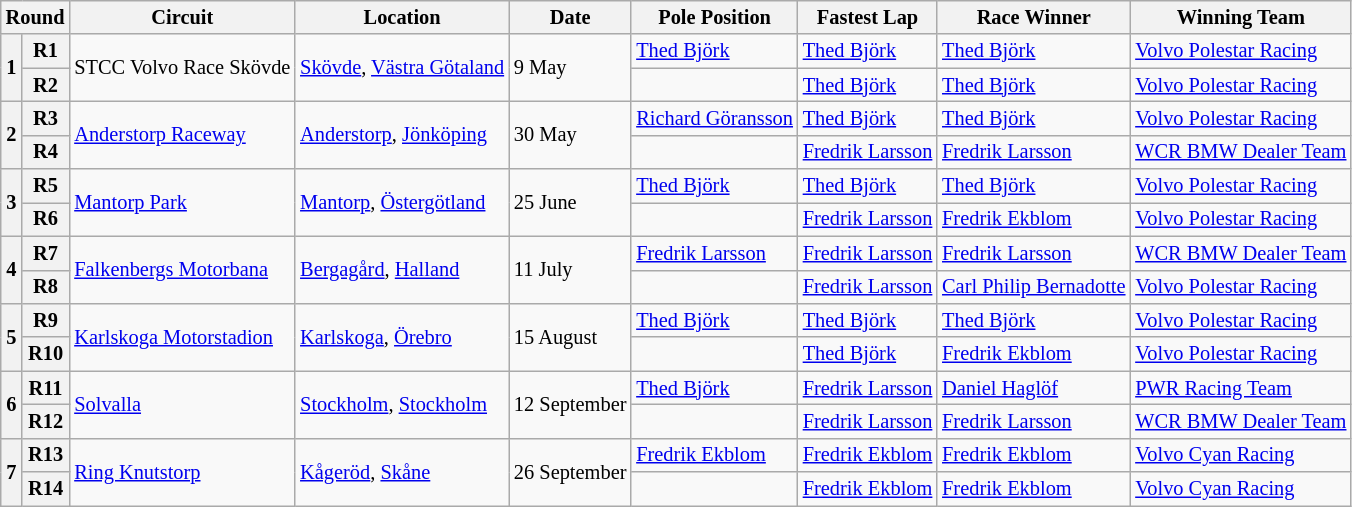<table class="wikitable" style="font-size: 85%;">
<tr>
<th colspan=2>Round</th>
<th>Circuit</th>
<th>Location</th>
<th>Date</th>
<th>Pole Position</th>
<th>Fastest Lap</th>
<th>Race Winner</th>
<th>Winning Team</th>
</tr>
<tr>
<th rowspan=2>1</th>
<th>R1</th>
<td rowspan=2>STCC Volvo Race Skövde</td>
<td rowspan=2><a href='#'>Skövde</a>, <a href='#'>Västra Götaland</a></td>
<td rowspan=2>9 May</td>
<td> <a href='#'>Thed Björk</a></td>
<td> <a href='#'>Thed Björk</a></td>
<td> <a href='#'>Thed Björk</a></td>
<td><a href='#'>Volvo Polestar Racing</a></td>
</tr>
<tr>
<th>R2</th>
<td></td>
<td> <a href='#'>Thed Björk</a></td>
<td> <a href='#'>Thed Björk</a></td>
<td><a href='#'>Volvo Polestar Racing</a></td>
</tr>
<tr>
<th rowspan=2>2</th>
<th>R3</th>
<td rowspan=2><a href='#'>Anderstorp Raceway</a></td>
<td rowspan=2><a href='#'>Anderstorp</a>, <a href='#'>Jönköping</a></td>
<td rowspan=2>30 May</td>
<td> <a href='#'>Richard Göransson</a></td>
<td> <a href='#'>Thed Björk</a></td>
<td> <a href='#'>Thed Björk</a></td>
<td><a href='#'>Volvo Polestar Racing</a></td>
</tr>
<tr>
<th>R4</th>
<td></td>
<td> <a href='#'>Fredrik Larsson</a></td>
<td> <a href='#'>Fredrik Larsson</a></td>
<td><a href='#'>WCR BMW Dealer Team</a></td>
</tr>
<tr>
<th rowspan=2>3</th>
<th>R5</th>
<td rowspan=2><a href='#'>Mantorp Park</a></td>
<td rowspan=2><a href='#'>Mantorp</a>, <a href='#'>Östergötland</a></td>
<td rowspan=2>25 June</td>
<td> <a href='#'>Thed Björk</a></td>
<td> <a href='#'>Thed Björk</a></td>
<td> <a href='#'>Thed Björk</a></td>
<td><a href='#'>Volvo Polestar Racing</a></td>
</tr>
<tr>
<th>R6</th>
<td></td>
<td> <a href='#'>Fredrik Larsson</a></td>
<td> <a href='#'>Fredrik Ekblom</a></td>
<td><a href='#'>Volvo Polestar Racing</a></td>
</tr>
<tr>
<th rowspan=2>4</th>
<th>R7</th>
<td rowspan=2><a href='#'>Falkenbergs Motorbana</a></td>
<td rowspan=2><a href='#'>Bergagård</a>, <a href='#'>Halland</a></td>
<td rowspan=2>11 July</td>
<td> <a href='#'>Fredrik Larsson</a></td>
<td> <a href='#'>Fredrik Larsson</a></td>
<td> <a href='#'>Fredrik Larsson</a></td>
<td><a href='#'>WCR BMW Dealer Team</a></td>
</tr>
<tr>
<th>R8</th>
<td></td>
<td> <a href='#'>Fredrik Larsson</a></td>
<td> <a href='#'>Carl Philip Bernadotte</a></td>
<td><a href='#'>Volvo Polestar Racing</a></td>
</tr>
<tr>
<th rowspan=2>5</th>
<th>R9</th>
<td rowspan=2><a href='#'>Karlskoga Motorstadion</a></td>
<td rowspan=2><a href='#'>Karlskoga</a>, <a href='#'>Örebro</a></td>
<td rowspan=2>15 August</td>
<td> <a href='#'>Thed Björk</a></td>
<td> <a href='#'>Thed Björk</a></td>
<td> <a href='#'>Thed Björk</a></td>
<td><a href='#'>Volvo Polestar Racing</a></td>
</tr>
<tr>
<th>R10</th>
<td></td>
<td> <a href='#'>Thed Björk</a></td>
<td> <a href='#'>Fredrik Ekblom</a></td>
<td><a href='#'>Volvo Polestar Racing</a></td>
</tr>
<tr>
<th rowspan=2>6</th>
<th>R11</th>
<td rowspan=2><a href='#'>Solvalla</a></td>
<td rowspan=2><a href='#'>Stockholm</a>, <a href='#'>Stockholm</a></td>
<td rowspan=2>12 September</td>
<td> <a href='#'>Thed Björk</a></td>
<td> <a href='#'>Fredrik Larsson</a></td>
<td> <a href='#'>Daniel Haglöf</a></td>
<td><a href='#'>PWR Racing Team</a></td>
</tr>
<tr>
<th>R12</th>
<td></td>
<td> <a href='#'>Fredrik Larsson</a></td>
<td> <a href='#'>Fredrik Larsson</a></td>
<td><a href='#'>WCR BMW Dealer Team</a></td>
</tr>
<tr>
<th rowspan=2>7</th>
<th>R13</th>
<td rowspan=2><a href='#'>Ring Knutstorp</a></td>
<td rowspan=2><a href='#'>Kågeröd</a>, <a href='#'>Skåne</a></td>
<td rowspan=2>26 September</td>
<td> <a href='#'>Fredrik Ekblom</a></td>
<td> <a href='#'>Fredrik Ekblom</a></td>
<td> <a href='#'>Fredrik Ekblom</a></td>
<td><a href='#'>Volvo Cyan Racing</a></td>
</tr>
<tr>
<th>R14</th>
<td></td>
<td> <a href='#'>Fredrik Ekblom</a></td>
<td> <a href='#'>Fredrik Ekblom</a></td>
<td><a href='#'>Volvo Cyan Racing</a></td>
</tr>
</table>
